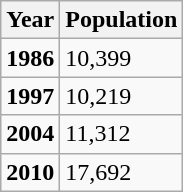<table class="wikitable">
<tr>
<th>Year</th>
<th>Population</th>
</tr>
<tr>
<td><strong>1986</strong></td>
<td>10,399</td>
</tr>
<tr>
<td><strong>1997</strong></td>
<td>10,219</td>
</tr>
<tr>
<td><strong>2004</strong></td>
<td>11,312</td>
</tr>
<tr>
<td><strong>2010</strong></td>
<td>17,692</td>
</tr>
</table>
